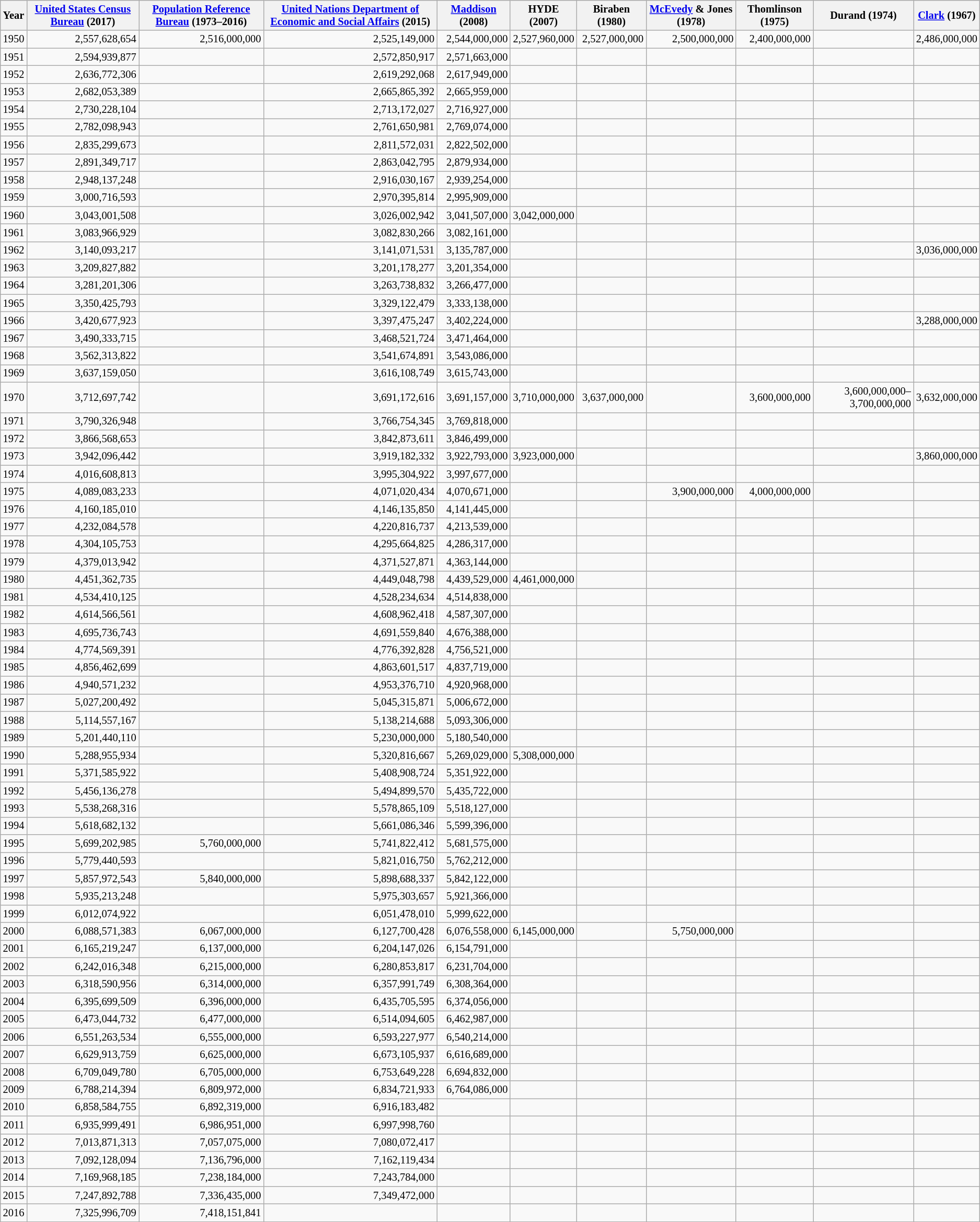<table class="wikitable sticky-header" style="text-align:right;font-size:85%;">
<tr>
<th>Year</th>
<th><a href='#'>United States Census Bureau</a> (2017)</th>
<th><a href='#'>Population Reference Bureau</a> (1973–2016)</th>
<th><a href='#'>United Nations Department of Economic and Social Affairs</a> (2015)</th>
<th><a href='#'>Maddison</a> (2008)</th>
<th>HYDE (2007)</th>
<th>Biraben (1980)</th>
<th><a href='#'>McEvedy</a> & Jones (1978)</th>
<th>Thomlinson (1975)</th>
<th>Durand (1974)</th>
<th><a href='#'>Clark</a> (1967)</th>
</tr>
<tr>
<td>1950</td>
<td>2,557,628,654</td>
<td>2,516,000,000</td>
<td>2,525,149,000</td>
<td>2,544,000,000</td>
<td>2,527,960,000</td>
<td>2,527,000,000</td>
<td>2,500,000,000</td>
<td>2,400,000,000</td>
<td></td>
<td>2,486,000,000</td>
</tr>
<tr>
<td>1951</td>
<td>2,594,939,877</td>
<td></td>
<td>2,572,850,917</td>
<td>2,571,663,000</td>
<td></td>
<td></td>
<td></td>
<td></td>
<td></td>
<td></td>
</tr>
<tr>
<td>1952</td>
<td>2,636,772,306</td>
<td></td>
<td>2,619,292,068</td>
<td>2,617,949,000</td>
<td></td>
<td></td>
<td></td>
<td></td>
<td></td>
<td></td>
</tr>
<tr>
<td>1953</td>
<td>2,682,053,389</td>
<td></td>
<td>2,665,865,392</td>
<td>2,665,959,000</td>
<td></td>
<td></td>
<td></td>
<td></td>
<td></td>
<td></td>
</tr>
<tr>
<td>1954</td>
<td>2,730,228,104</td>
<td></td>
<td>2,713,172,027</td>
<td>2,716,927,000</td>
<td></td>
<td></td>
<td></td>
<td></td>
<td></td>
<td></td>
</tr>
<tr>
<td>1955</td>
<td>2,782,098,943</td>
<td></td>
<td>2,761,650,981</td>
<td>2,769,074,000</td>
<td></td>
<td></td>
<td></td>
<td></td>
<td></td>
<td></td>
</tr>
<tr>
<td>1956</td>
<td>2,835,299,673</td>
<td></td>
<td>2,811,572,031</td>
<td>2,822,502,000</td>
<td></td>
<td></td>
<td></td>
<td></td>
<td></td>
<td></td>
</tr>
<tr>
<td>1957</td>
<td>2,891,349,717</td>
<td></td>
<td>2,863,042,795</td>
<td>2,879,934,000</td>
<td></td>
<td></td>
<td></td>
<td></td>
<td></td>
<td></td>
</tr>
<tr>
<td>1958</td>
<td>2,948,137,248</td>
<td></td>
<td>2,916,030,167</td>
<td>2,939,254,000</td>
<td></td>
<td></td>
<td></td>
<td></td>
<td></td>
<td></td>
</tr>
<tr>
<td>1959</td>
<td>3,000,716,593</td>
<td></td>
<td>2,970,395,814</td>
<td>2,995,909,000</td>
<td></td>
<td></td>
<td></td>
<td></td>
<td></td>
<td></td>
</tr>
<tr>
<td>1960</td>
<td>3,043,001,508</td>
<td></td>
<td>3,026,002,942</td>
<td>3,041,507,000</td>
<td>3,042,000,000</td>
<td></td>
<td></td>
<td></td>
<td></td>
<td></td>
</tr>
<tr>
<td>1961</td>
<td>3,083,966,929</td>
<td></td>
<td>3,082,830,266</td>
<td>3,082,161,000</td>
<td></td>
<td></td>
<td></td>
<td></td>
<td></td>
<td></td>
</tr>
<tr>
<td>1962</td>
<td>3,140,093,217</td>
<td></td>
<td>3,141,071,531</td>
<td>3,135,787,000</td>
<td></td>
<td></td>
<td></td>
<td></td>
<td></td>
<td>3,036,000,000</td>
</tr>
<tr>
<td>1963</td>
<td>3,209,827,882</td>
<td></td>
<td>3,201,178,277</td>
<td>3,201,354,000</td>
<td></td>
<td></td>
<td></td>
<td></td>
<td></td>
<td></td>
</tr>
<tr>
<td>1964</td>
<td>3,281,201,306</td>
<td></td>
<td>3,263,738,832</td>
<td>3,266,477,000</td>
<td></td>
<td></td>
<td></td>
<td></td>
<td></td>
<td></td>
</tr>
<tr>
<td>1965</td>
<td>3,350,425,793</td>
<td></td>
<td>3,329,122,479</td>
<td>3,333,138,000</td>
<td></td>
<td></td>
<td></td>
<td></td>
<td></td>
<td></td>
</tr>
<tr>
<td>1966</td>
<td>3,420,677,923</td>
<td></td>
<td>3,397,475,247</td>
<td>3,402,224,000</td>
<td></td>
<td></td>
<td></td>
<td></td>
<td></td>
<td>3,288,000,000</td>
</tr>
<tr>
<td>1967</td>
<td>3,490,333,715</td>
<td></td>
<td>3,468,521,724</td>
<td>3,471,464,000</td>
<td></td>
<td></td>
<td></td>
<td></td>
<td></td>
<td></td>
</tr>
<tr>
<td>1968</td>
<td>3,562,313,822</td>
<td></td>
<td>3,541,674,891</td>
<td>3,543,086,000</td>
<td></td>
<td></td>
<td></td>
<td></td>
<td></td>
<td></td>
</tr>
<tr>
<td>1969</td>
<td>3,637,159,050</td>
<td></td>
<td>3,616,108,749</td>
<td>3,615,743,000</td>
<td></td>
<td></td>
<td></td>
<td></td>
<td></td>
<td></td>
</tr>
<tr>
<td>1970</td>
<td>3,712,697,742</td>
<td></td>
<td>3,691,172,616</td>
<td>3,691,157,000</td>
<td>3,710,000,000</td>
<td>3,637,000,000</td>
<td></td>
<td>3,600,000,000</td>
<td>3,600,000,000– 3,700,000,000</td>
<td>3,632,000,000</td>
</tr>
<tr>
<td>1971</td>
<td>3,790,326,948</td>
<td></td>
<td>3,766,754,345</td>
<td>3,769,818,000</td>
<td></td>
<td></td>
<td></td>
<td></td>
<td></td>
<td></td>
</tr>
<tr>
<td>1972</td>
<td>3,866,568,653</td>
<td></td>
<td>3,842,873,611</td>
<td>3,846,499,000</td>
<td></td>
<td></td>
<td></td>
<td></td>
<td></td>
<td></td>
</tr>
<tr>
<td>1973</td>
<td>3,942,096,442</td>
<td></td>
<td>3,919,182,332</td>
<td>3,922,793,000</td>
<td>3,923,000,000</td>
<td></td>
<td></td>
<td></td>
<td></td>
<td>3,860,000,000</td>
</tr>
<tr>
<td>1974</td>
<td>4,016,608,813</td>
<td></td>
<td>3,995,304,922</td>
<td>3,997,677,000</td>
<td></td>
<td></td>
<td></td>
<td></td>
<td></td>
<td></td>
</tr>
<tr>
<td>1975</td>
<td>4,089,083,233</td>
<td></td>
<td>4,071,020,434</td>
<td>4,070,671,000</td>
<td></td>
<td></td>
<td>3,900,000,000</td>
<td>4,000,000,000</td>
<td></td>
<td></td>
</tr>
<tr>
<td>1976</td>
<td>4,160,185,010</td>
<td></td>
<td>4,146,135,850</td>
<td>4,141,445,000</td>
<td></td>
<td></td>
<td></td>
<td></td>
<td></td>
<td></td>
</tr>
<tr>
<td>1977</td>
<td>4,232,084,578</td>
<td></td>
<td>4,220,816,737</td>
<td>4,213,539,000</td>
<td></td>
<td></td>
<td></td>
<td></td>
<td></td>
<td></td>
</tr>
<tr>
<td>1978</td>
<td>4,304,105,753</td>
<td></td>
<td>4,295,664,825</td>
<td>4,286,317,000</td>
<td></td>
<td></td>
<td></td>
<td></td>
<td></td>
<td></td>
</tr>
<tr>
<td>1979</td>
<td>4,379,013,942</td>
<td></td>
<td>4,371,527,871</td>
<td>4,363,144,000</td>
<td></td>
<td></td>
<td></td>
<td></td>
<td></td>
<td></td>
</tr>
<tr>
<td>1980</td>
<td>4,451,362,735</td>
<td></td>
<td>4,449,048,798</td>
<td>4,439,529,000</td>
<td>4,461,000,000</td>
<td></td>
<td></td>
<td></td>
<td></td>
<td></td>
</tr>
<tr>
<td>1981</td>
<td>4,534,410,125</td>
<td></td>
<td>4,528,234,634</td>
<td>4,514,838,000</td>
<td></td>
<td></td>
<td></td>
<td></td>
<td></td>
<td></td>
</tr>
<tr>
<td>1982</td>
<td>4,614,566,561</td>
<td></td>
<td>4,608,962,418</td>
<td>4,587,307,000</td>
<td></td>
<td></td>
<td></td>
<td></td>
<td></td>
<td></td>
</tr>
<tr>
<td>1983</td>
<td>4,695,736,743</td>
<td></td>
<td>4,691,559,840</td>
<td>4,676,388,000</td>
<td></td>
<td></td>
<td></td>
<td></td>
<td></td>
<td></td>
</tr>
<tr>
<td>1984</td>
<td>4,774,569,391</td>
<td></td>
<td>4,776,392,828</td>
<td>4,756,521,000</td>
<td></td>
<td></td>
<td></td>
<td></td>
<td></td>
<td></td>
</tr>
<tr>
<td>1985</td>
<td>4,856,462,699</td>
<td></td>
<td>4,863,601,517</td>
<td>4,837,719,000</td>
<td></td>
<td></td>
<td></td>
<td></td>
<td></td>
<td></td>
</tr>
<tr>
<td>1986</td>
<td>4,940,571,232</td>
<td></td>
<td>4,953,376,710</td>
<td>4,920,968,000</td>
<td></td>
<td></td>
<td></td>
<td></td>
<td></td>
<td></td>
</tr>
<tr>
<td>1987</td>
<td>5,027,200,492</td>
<td></td>
<td>5,045,315,871</td>
<td>5,006,672,000</td>
<td></td>
<td></td>
<td></td>
<td></td>
<td></td>
<td></td>
</tr>
<tr>
<td>1988</td>
<td>5,114,557,167</td>
<td></td>
<td>5,138,214,688</td>
<td>5,093,306,000</td>
<td></td>
<td></td>
<td></td>
<td></td>
<td></td>
<td></td>
</tr>
<tr>
<td>1989</td>
<td>5,201,440,110</td>
<td></td>
<td>5,230,000,000</td>
<td>5,180,540,000</td>
<td></td>
<td></td>
<td></td>
<td></td>
<td></td>
<td></td>
</tr>
<tr>
<td>1990</td>
<td>5,288,955,934</td>
<td></td>
<td>5,320,816,667</td>
<td>5,269,029,000</td>
<td>5,308,000,000</td>
<td></td>
<td></td>
<td></td>
<td></td>
<td></td>
</tr>
<tr>
<td>1991</td>
<td>5,371,585,922</td>
<td></td>
<td>5,408,908,724</td>
<td>5,351,922,000</td>
<td></td>
<td></td>
<td></td>
<td></td>
<td></td>
<td></td>
</tr>
<tr>
<td>1992</td>
<td>5,456,136,278</td>
<td></td>
<td>5,494,899,570</td>
<td>5,435,722,000</td>
<td></td>
<td></td>
<td></td>
<td></td>
<td></td>
<td></td>
</tr>
<tr>
<td>1993</td>
<td>5,538,268,316</td>
<td></td>
<td>5,578,865,109</td>
<td>5,518,127,000</td>
<td></td>
<td></td>
<td></td>
<td></td>
<td></td>
<td></td>
</tr>
<tr>
<td>1994</td>
<td>5,618,682,132</td>
<td></td>
<td>5,661,086,346</td>
<td>5,599,396,000</td>
<td></td>
<td></td>
<td></td>
<td></td>
<td></td>
<td></td>
</tr>
<tr>
<td>1995</td>
<td>5,699,202,985</td>
<td>5,760,000,000</td>
<td>5,741,822,412</td>
<td>5,681,575,000</td>
<td></td>
<td></td>
<td></td>
<td></td>
<td></td>
<td></td>
</tr>
<tr>
<td>1996</td>
<td>5,779,440,593</td>
<td></td>
<td>5,821,016,750</td>
<td>5,762,212,000</td>
<td></td>
<td></td>
<td></td>
<td></td>
<td></td>
<td></td>
</tr>
<tr>
<td>1997</td>
<td>5,857,972,543</td>
<td>5,840,000,000</td>
<td>5,898,688,337</td>
<td>5,842,122,000</td>
<td></td>
<td></td>
<td></td>
<td></td>
<td></td>
<td></td>
</tr>
<tr>
<td>1998</td>
<td>5,935,213,248</td>
<td></td>
<td>5,975,303,657</td>
<td>5,921,366,000</td>
<td></td>
<td></td>
<td></td>
<td></td>
<td></td>
<td></td>
</tr>
<tr>
<td>1999</td>
<td>6,012,074,922</td>
<td></td>
<td>6,051,478,010</td>
<td>5,999,622,000</td>
<td></td>
<td></td>
<td></td>
<td></td>
<td></td>
<td></td>
</tr>
<tr>
<td>2000</td>
<td>6,088,571,383</td>
<td>6,067,000,000</td>
<td>6,127,700,428</td>
<td>6,076,558,000</td>
<td>6,145,000,000</td>
<td></td>
<td>5,750,000,000</td>
<td></td>
<td></td>
<td></td>
</tr>
<tr>
<td>2001</td>
<td>6,165,219,247</td>
<td>6,137,000,000</td>
<td>6,204,147,026</td>
<td>6,154,791,000</td>
<td></td>
<td></td>
<td></td>
<td></td>
<td></td>
<td></td>
</tr>
<tr>
<td>2002</td>
<td>6,242,016,348</td>
<td>6,215,000,000</td>
<td>6,280,853,817</td>
<td>6,231,704,000</td>
<td></td>
<td></td>
<td></td>
<td></td>
<td></td>
<td></td>
</tr>
<tr>
<td>2003</td>
<td>6,318,590,956</td>
<td>6,314,000,000</td>
<td>6,357,991,749</td>
<td>6,308,364,000</td>
<td></td>
<td></td>
<td></td>
<td></td>
<td></td>
<td></td>
</tr>
<tr>
<td>2004</td>
<td>6,395,699,509</td>
<td>6,396,000,000</td>
<td>6,435,705,595</td>
<td>6,374,056,000</td>
<td></td>
<td></td>
<td></td>
<td></td>
<td></td>
<td></td>
</tr>
<tr>
<td>2005</td>
<td>6,473,044,732</td>
<td>6,477,000,000</td>
<td>6,514,094,605</td>
<td>6,462,987,000</td>
<td></td>
<td></td>
<td></td>
<td></td>
<td></td>
<td></td>
</tr>
<tr>
<td>2006</td>
<td>6,551,263,534</td>
<td>6,555,000,000</td>
<td>6,593,227,977</td>
<td>6,540,214,000</td>
<td></td>
<td></td>
<td></td>
<td></td>
<td></td>
<td></td>
</tr>
<tr>
<td>2007</td>
<td>6,629,913,759</td>
<td>6,625,000,000</td>
<td>6,673,105,937</td>
<td>6,616,689,000</td>
<td></td>
<td></td>
<td></td>
<td></td>
<td></td>
<td></td>
</tr>
<tr>
<td>2008</td>
<td>6,709,049,780</td>
<td>6,705,000,000</td>
<td>6,753,649,228</td>
<td>6,694,832,000</td>
<td></td>
<td></td>
<td></td>
<td></td>
<td></td>
<td></td>
</tr>
<tr>
<td>2009</td>
<td>6,788,214,394</td>
<td>6,809,972,000</td>
<td>6,834,721,933</td>
<td>6,764,086,000</td>
<td></td>
<td></td>
<td></td>
<td></td>
<td></td>
<td></td>
</tr>
<tr>
<td>2010</td>
<td>6,858,584,755</td>
<td>6,892,319,000</td>
<td>6,916,183,482</td>
<td></td>
<td></td>
<td></td>
<td></td>
<td></td>
<td></td>
<td></td>
</tr>
<tr>
<td>2011</td>
<td>6,935,999,491</td>
<td>6,986,951,000</td>
<td>6,997,998,760</td>
<td></td>
<td></td>
<td></td>
<td></td>
<td></td>
<td></td>
<td></td>
</tr>
<tr>
<td>2012</td>
<td>7,013,871,313</td>
<td>7,057,075,000</td>
<td>7,080,072,417</td>
<td></td>
<td></td>
<td></td>
<td></td>
<td></td>
<td></td>
<td></td>
</tr>
<tr>
<td>2013</td>
<td>7,092,128,094</td>
<td>7,136,796,000</td>
<td>7,162,119,434</td>
<td></td>
<td></td>
<td></td>
<td></td>
<td></td>
<td></td>
<td></td>
</tr>
<tr>
<td>2014</td>
<td>7,169,968,185</td>
<td>7,238,184,000</td>
<td>7,243,784,000</td>
<td></td>
<td></td>
<td></td>
<td></td>
<td></td>
<td></td>
<td></td>
</tr>
<tr>
<td>2015</td>
<td>7,247,892,788</td>
<td>7,336,435,000</td>
<td>7,349,472,000</td>
<td></td>
<td></td>
<td></td>
<td></td>
<td></td>
<td></td>
<td></td>
</tr>
<tr>
<td>2016</td>
<td>7,325,996,709</td>
<td>7,418,151,841</td>
<td></td>
<td></td>
<td></td>
<td></td>
<td></td>
<td></td>
<td></td>
<td></td>
</tr>
<tr>
</tr>
</table>
